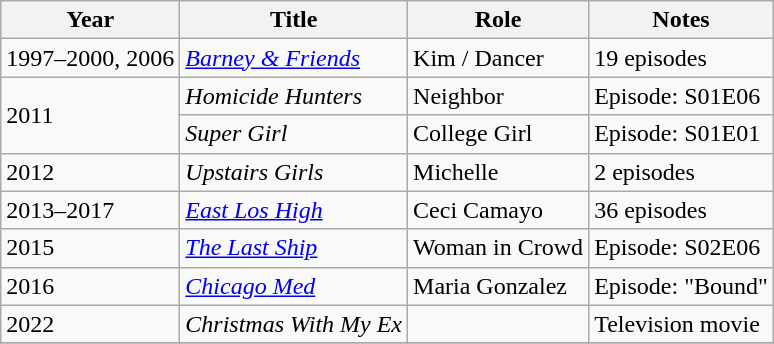<table class="wikitable sortable">
<tr>
<th>Year</th>
<th>Title</th>
<th>Role</th>
<th class="unsortable">Notes</th>
</tr>
<tr>
<td>1997–2000, 2006</td>
<td><em><a href='#'>Barney & Friends</a></em></td>
<td>Kim / Dancer</td>
<td>19 episodes</td>
</tr>
<tr>
<td rowspan="2">2011</td>
<td><em>Homicide Hunters</em></td>
<td>Neighbor</td>
<td>Episode: S01E06</td>
</tr>
<tr>
<td><em>Super Girl</em></td>
<td>College Girl</td>
<td>Episode: S01E01</td>
</tr>
<tr>
<td>2012</td>
<td><em>Upstairs Girls</em></td>
<td>Michelle</td>
<td>2 episodes</td>
</tr>
<tr>
<td>2013–2017</td>
<td><em><a href='#'>East Los High</a></em></td>
<td>Ceci Camayo</td>
<td>36 episodes</td>
</tr>
<tr>
<td>2015</td>
<td><em><a href='#'>The Last Ship</a></em></td>
<td>Woman in Crowd</td>
<td>Episode: S02E06</td>
</tr>
<tr>
<td>2016</td>
<td><em><a href='#'>Chicago Med</a></em></td>
<td>Maria Gonzalez</td>
<td>Episode: "Bound"</td>
</tr>
<tr>
<td>2022</td>
<td><em>Christmas With My Ex</em></td>
<td></td>
<td>Television movie</td>
</tr>
<tr>
</tr>
</table>
